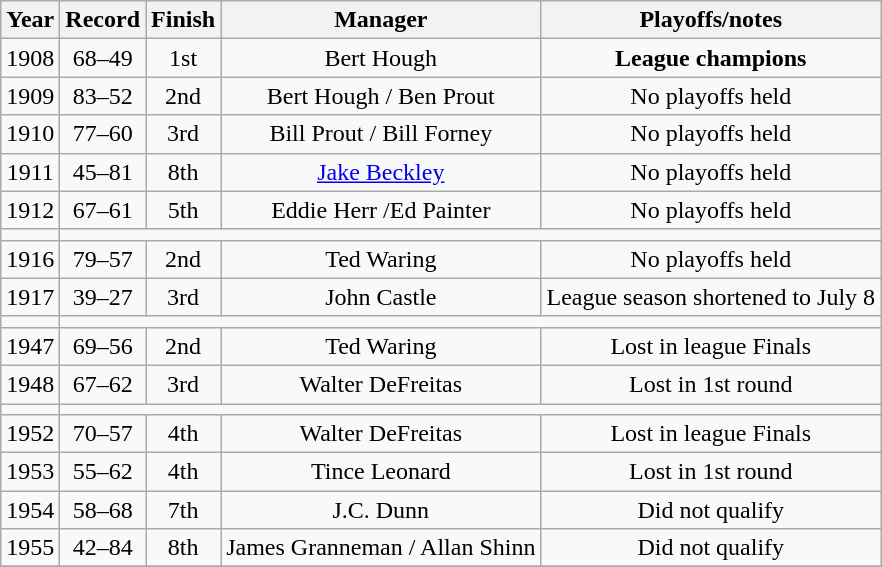<table class="wikitable">
<tr style="background: #F2F2F2;">
<th>Year</th>
<th>Record</th>
<th>Finish</th>
<th>Manager</th>
<th>Playoffs/notes</th>
</tr>
<tr align=center>
<td>1908</td>
<td>68–49</td>
<td>1st</td>
<td>Bert Hough</td>
<td><strong>League champions</strong></td>
</tr>
<tr align=center>
<td>1909</td>
<td>83–52</td>
<td>2nd</td>
<td>Bert Hough / Ben Prout</td>
<td>No playoffs held</td>
</tr>
<tr align=center>
<td>1910</td>
<td>77–60</td>
<td>3rd</td>
<td>Bill Prout / Bill Forney</td>
<td>No playoffs held</td>
</tr>
<tr align=center>
<td>1911</td>
<td>45–81</td>
<td>8th</td>
<td><a href='#'>Jake Beckley</a></td>
<td>No playoffs held</td>
</tr>
<tr align=center>
<td>1912</td>
<td>67–61</td>
<td>5th</td>
<td>Eddie Herr /Ed Painter</td>
<td>No playoffs held</td>
</tr>
<tr align=center>
<td></td>
</tr>
<tr align=center>
<td>1916</td>
<td>79–57</td>
<td>2nd</td>
<td>Ted Waring</td>
<td>No playoffs held</td>
</tr>
<tr align=center>
<td>1917</td>
<td>39–27</td>
<td>3rd</td>
<td>John Castle</td>
<td>League season shortened to July 8</td>
</tr>
<tr align=center>
<td></td>
</tr>
<tr align=center>
<td>1947</td>
<td>69–56</td>
<td>2nd</td>
<td>Ted Waring</td>
<td>Lost in league Finals</td>
</tr>
<tr align=center>
<td>1948</td>
<td>67–62</td>
<td>3rd</td>
<td>Walter DeFreitas</td>
<td>Lost in 1st round</td>
</tr>
<tr align=center>
<td></td>
</tr>
<tr align=center>
<td>1952</td>
<td>70–57</td>
<td>4th</td>
<td>Walter DeFreitas</td>
<td>Lost in league Finals</td>
</tr>
<tr align=center>
<td>1953</td>
<td>55–62</td>
<td>4th</td>
<td>Tince Leonard</td>
<td>Lost in 1st round</td>
</tr>
<tr align=center>
<td>1954</td>
<td>58–68</td>
<td>7th</td>
<td>J.C. Dunn</td>
<td>Did not qualify</td>
</tr>
<tr align=center>
<td>1955</td>
<td>42–84</td>
<td>8th</td>
<td>James Granneman / Allan Shinn</td>
<td>Did not qualify</td>
</tr>
<tr align=center>
</tr>
</table>
